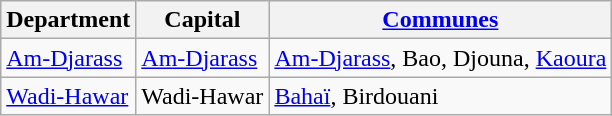<table class="wikitable">
<tr>
<th>Department</th>
<th>Capital</th>
<th><a href='#'>Communes</a></th>
</tr>
<tr>
<td><a href='#'>Am-Djarass</a></td>
<td><a href='#'>Am-Djarass</a></td>
<td><a href='#'>Am-Djarass</a>, Bao, Djouna, <a href='#'>Kaoura</a></td>
</tr>
<tr>
<td><a href='#'>Wadi-Hawar</a></td>
<td>Wadi-Hawar</td>
<td><a href='#'>Bahaï</a>, Birdouani</td>
</tr>
</table>
